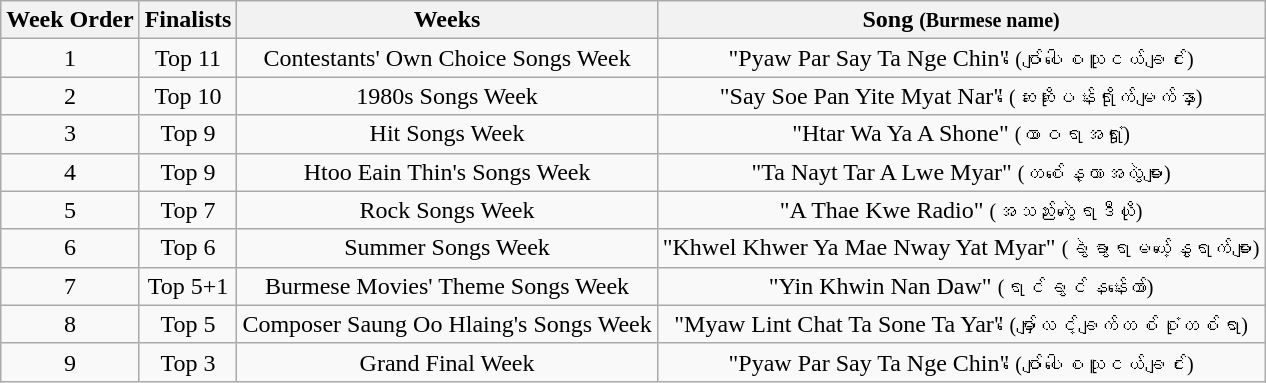<table class="wikitable plainrowheaders" style="text-align:center;">
<tr>
<th scope="col">Week Order</th>
<th scope="col">Finalists</th>
<th scope="col">Weeks</th>
<th scope="col">Song <small> (Burmese name)</small></th>
</tr>
<tr>
<td>1</td>
<td>Top 11</td>
<td>Contestants' Own Choice Songs Week</td>
<td>"Pyaw Par Say Ta Nge Chin" <small>(ပျော်ပါစေသူငယ်ချင်း)</small></td>
</tr>
<tr>
<td>2</td>
<td>Top 10</td>
<td>1980s Songs Week</td>
<td>"Say Soe Pan Yite Myat Nar" <small>(ဆေးဆိုးပန်းရိုက်မျက်နှာ)</small></td>
</tr>
<tr>
<td>3</td>
<td>Top 9</td>
<td>Hit Songs Week</td>
<td>"Htar Wa Ya A Shone" <small>(ထာဝရအရှုံး)</small></td>
</tr>
<tr>
<td>4</td>
<td>Top 9</td>
<td>Htoo Eain Thin's Songs Week</td>
<td>"Ta Nayt Tar A Lwe Myar" <small>(တစ်နေ့တာအလွဲများ)</small></td>
</tr>
<tr>
<td>5</td>
<td>Top 7</td>
<td>Rock Songs Week</td>
<td>"A Thae Kwe Radio" <small>(အသည်းကွဲရေဒီယို)</small></td>
</tr>
<tr>
<td>6</td>
<td>Top 6</td>
<td>Summer Songs Week</td>
<td>"Khwel Khwer Ya Mae Nway Yat Myar" <small>(ခွဲခွာရမယ့်နွေရက်များ)</small></td>
</tr>
<tr>
<td>7</td>
<td>Top 5+1</td>
<td>Burmese Movies' Theme Songs Week</td>
<td>"Yin Khwin Nan Daw" <small>(ရင်ခွင်နန်းတော်)</small></td>
</tr>
<tr>
<td>8</td>
<td>Top 5</td>
<td>Composer Saung Oo Hlaing's Songs Week</td>
<td>"Myaw Lint Chat Ta Sone Ta Yar" <small>(မျှော်လင့်ချက်တစ်စုံတစ်ရာ)</small></td>
</tr>
<tr>
<td>9</td>
<td>Top 3</td>
<td>Grand Final Week</td>
<td>"Pyaw Par Say Ta Nge Chin" <small>(ပျော်ပါစေသူငယ်ချင်း)</small></td>
</tr>
</table>
